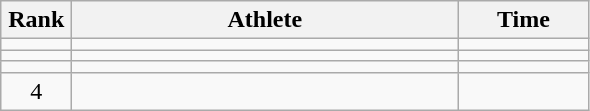<table class=wikitable style="text-align:center">
<tr>
<th width=40>Rank</th>
<th width=250>Athlete</th>
<th width=80>Time</th>
</tr>
<tr>
<td></td>
<td align=left></td>
<td></td>
</tr>
<tr>
<td></td>
<td align=left></td>
<td></td>
</tr>
<tr>
<td></td>
<td align=left></td>
<td></td>
</tr>
<tr>
<td>4</td>
<td align=left></td>
<td></td>
</tr>
</table>
